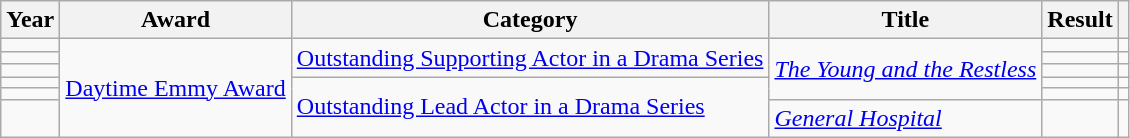<table class="wikitable sortable plainrowheaders">
<tr>
<th scope="col">Year</th>
<th scope="col">Award</th>
<th scope="col">Category</th>
<th scope="col">Title</th>
<th scope="col">Result</th>
<th scope="col" class="unsortable"></th>
</tr>
<tr>
<td></td>
<td rowspan="6"><a href='#'>Daytime Emmy Award</a></td>
<td rowspan="3"><a href='#'>Outstanding Supporting Actor in a Drama Series</a></td>
<td rowspan="5"><em><a href='#'>The Young and the Restless</a></em></td>
<td></td>
<td></td>
</tr>
<tr>
<td></td>
<td></td>
<td></td>
</tr>
<tr>
<td></td>
<td></td>
<td></td>
</tr>
<tr>
<td></td>
<td rowspan="3"><a href='#'>Outstanding Lead Actor in a Drama Series</a></td>
<td></td>
<td></td>
</tr>
<tr>
<td></td>
<td></td>
<td></td>
</tr>
<tr>
<td></td>
<td><em><a href='#'>General Hospital</a></em></td>
<td></td>
<td></td>
</tr>
</table>
